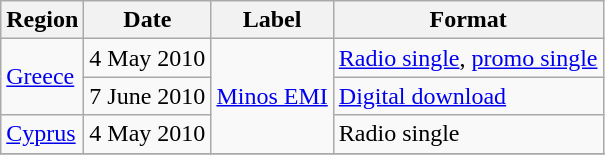<table class="sortable wikitable">
<tr>
<th>Region</th>
<th>Date</th>
<th>Label</th>
<th>Format</th>
</tr>
<tr>
<td rowspan="2"><a href='#'>Greece</a></td>
<td>4 May 2010</td>
<td rowspan="3"><a href='#'>Minos EMI</a></td>
<td><a href='#'>Radio single</a>, <a href='#'>promo single</a></td>
</tr>
<tr>
<td>7 June 2010</td>
<td><a href='#'>Digital download</a></td>
</tr>
<tr>
<td><a href='#'>Cyprus</a></td>
<td>4 May 2010</td>
<td>Radio single</td>
</tr>
<tr>
</tr>
</table>
